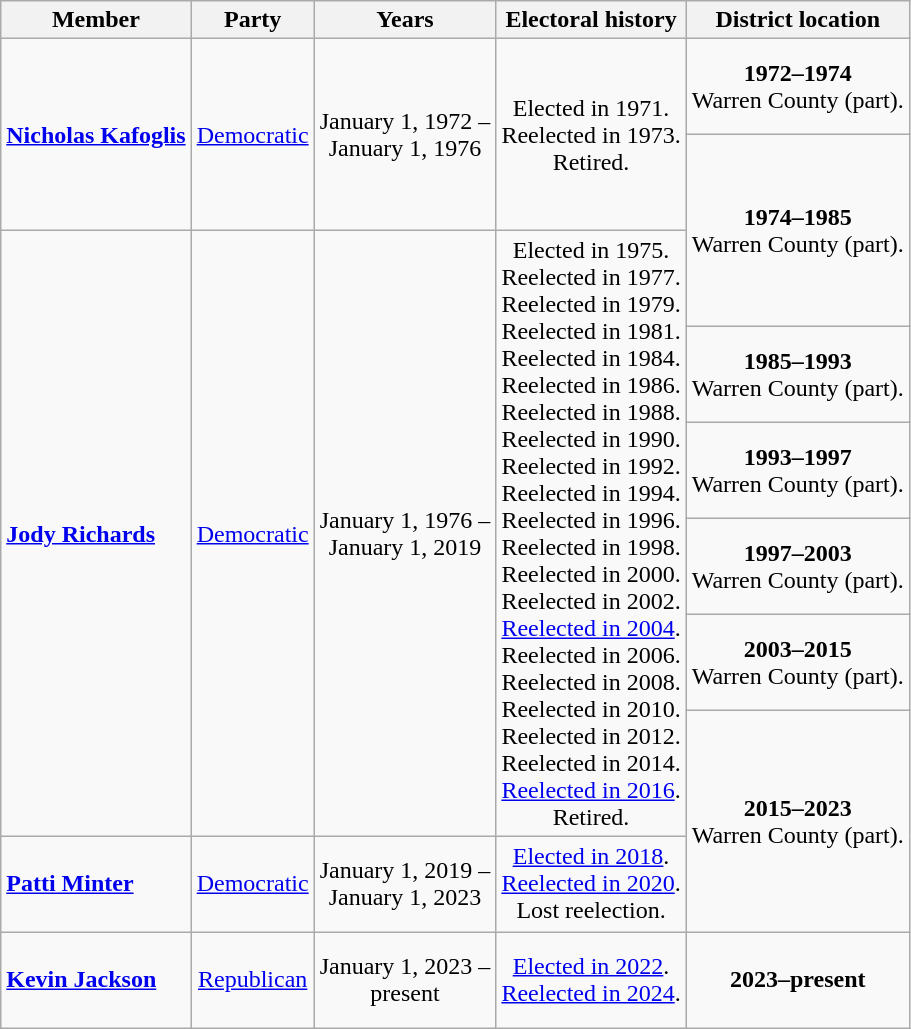<table class=wikitable style="text-align:center">
<tr>
<th>Member</th>
<th>Party</th>
<th>Years</th>
<th>Electoral history</th>
<th>District location</th>
</tr>
<tr style="height:4em">
<td rowspan=2 align=left><strong><a href='#'>Nicholas Kafoglis</a></strong><br></td>
<td rowspan=2 ><a href='#'>Democratic</a></td>
<td rowspan=2 nowrap>January 1, 1972 –<br>January 1, 1976</td>
<td rowspan=2>Elected in 1971.<br>Reelected in 1973.<br>Retired.</td>
<td><strong>1972–1974</strong><br>Warren County (part).</td>
</tr>
<tr style="height:4em">
<td rowspan=2><strong>1974–1985</strong><br>Warren County (part).</td>
</tr>
<tr style="height:4em">
<td rowspan=6 align=left><strong><a href='#'>Jody Richards</a></strong><br></td>
<td rowspan=6 ><a href='#'>Democratic</a></td>
<td rowspan=6 nowrap>January 1, 1976 –<br>January 1, 2019</td>
<td rowspan=6>Elected in 1975.<br>Reelected in 1977.<br>Reelected in 1979.<br>Reelected in 1981.<br>Reelected in 1984.<br>Reelected in 1986.<br>Reelected in 1988.<br>Reelected in 1990.<br>Reelected in 1992.<br>Reelected in 1994.<br>Reelected in 1996.<br>Reelected in 1998.<br>Reelected in 2000.<br>Reelected in 2002.<br><a href='#'>Reelected in 2004</a>.<br>Reelected in 2006.<br>Reelected in 2008.<br>Reelected in 2010.<br>Reelected in 2012.<br>Reelected in 2014.<br><a href='#'>Reelected in 2016</a>.<br>Retired.</td>
</tr>
<tr style="height:4em">
<td><strong>1985–1993</strong><br>Warren County (part).</td>
</tr>
<tr style="height:4em">
<td><strong>1993–1997</strong><br>Warren County (part).</td>
</tr>
<tr style="height:4em">
<td><strong>1997–2003</strong><br>Warren County (part).</td>
</tr>
<tr style="height:4em">
<td><strong>2003–2015</strong><br>Warren County (part).</td>
</tr>
<tr style="height:4em">
<td rowspan=2><strong>2015–2023</strong><br>Warren County (part).</td>
</tr>
<tr style="height:4em">
<td align=left><strong><a href='#'>Patti Minter</a></strong><br></td>
<td><a href='#'>Democratic</a></td>
<td nowrap>January 1, 2019 –<br>January 1, 2023</td>
<td><a href='#'>Elected in 2018</a>.<br><a href='#'>Reelected in 2020</a>.<br>Lost reelection.</td>
</tr>
<tr style="height:4em">
<td align=left><strong><a href='#'>Kevin Jackson</a></strong><br></td>
<td><a href='#'>Republican</a></td>
<td nowrap>January 1, 2023 –<br>present</td>
<td><a href='#'>Elected in 2022</a>.<br><a href='#'>Reelected in 2024</a>.</td>
<td><strong>2023–present</strong><br></td>
</tr>
</table>
